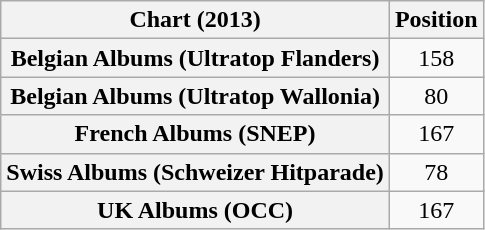<table class="wikitable sortable plainrowheaders" style="text-align:center">
<tr>
<th scope="col">Chart (2013)</th>
<th scope="col">Position</th>
</tr>
<tr>
<th scope="row">Belgian Albums (Ultratop Flanders)</th>
<td>158</td>
</tr>
<tr>
<th scope="row">Belgian Albums (Ultratop Wallonia)</th>
<td>80</td>
</tr>
<tr>
<th scope="row">French Albums (SNEP)</th>
<td>167</td>
</tr>
<tr>
<th scope="row">Swiss Albums (Schweizer Hitparade)</th>
<td>78</td>
</tr>
<tr>
<th scope="row">UK Albums (OCC)</th>
<td>167</td>
</tr>
</table>
